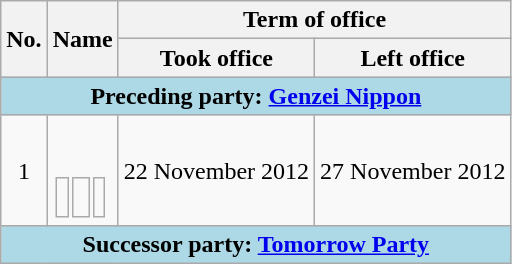<table class="wikitable"  style="text-align:center">
<tr>
<th rowspan=2>No.</th>
<th rowspan=2>Name</th>
<th colspan=2>Term of office</th>
</tr>
<tr>
<th>Took office</th>
<th>Left office</th>
</tr>
<tr>
<td bgcolor="lightblue" colspan="5"><strong>Preceding party: <a href='#'>Genzei Nippon</a> </strong></td>
</tr>
<tr>
<td>1</td>
<td><br><br><table style="text-align: center;">
<tr>
<td></td>
<td> </td>
<td></td>
</tr>
</table>
</td>
<td>22 November 2012</td>
<td>27 November 2012</td>
</tr>
<tr>
<td bgcolor="lightblue" colspan="5"><strong>Successor party: <a href='#'>Tomorrow Party</a></strong></td>
</tr>
</table>
